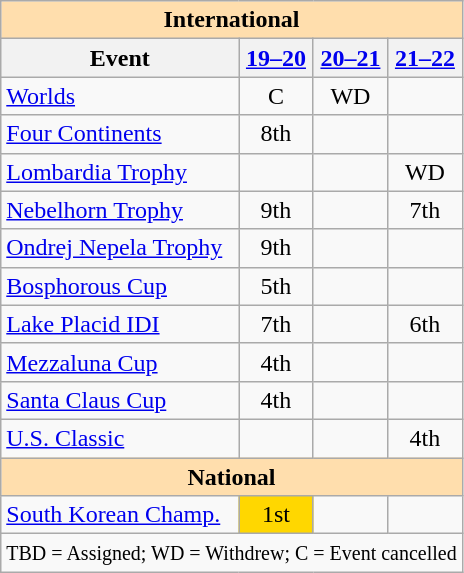<table class="wikitable" style="text-align:center">
<tr>
<th style="background-color: #ffdead; " colspan=4 align=center>International</th>
</tr>
<tr>
<th>Event</th>
<th><a href='#'>19–20</a></th>
<th><a href='#'>20–21</a></th>
<th><a href='#'>21–22</a></th>
</tr>
<tr>
<td align=left><a href='#'>Worlds</a></td>
<td>C</td>
<td>WD</td>
<td></td>
</tr>
<tr>
<td align=left><a href='#'>Four Continents</a></td>
<td>8th</td>
<td></td>
<td></td>
</tr>
<tr>
<td align=left> <a href='#'>Lombardia Trophy</a></td>
<td></td>
<td></td>
<td>WD</td>
</tr>
<tr>
<td align=left> <a href='#'>Nebelhorn Trophy</a></td>
<td>9th</td>
<td></td>
<td>7th</td>
</tr>
<tr>
<td align=left> <a href='#'>Ondrej Nepela Trophy</a></td>
<td>9th</td>
<td></td>
<td></td>
</tr>
<tr>
<td align=left><a href='#'>Bosphorous Cup</a></td>
<td>5th</td>
<td></td>
<td></td>
</tr>
<tr>
<td align=left><a href='#'>Lake Placid IDI</a></td>
<td>7th</td>
<td></td>
<td>6th</td>
</tr>
<tr>
<td align=left><a href='#'>Mezzaluna Cup</a></td>
<td>4th</td>
<td></td>
<td></td>
</tr>
<tr>
<td align=left><a href='#'>Santa Claus Cup</a></td>
<td>4th</td>
<td></td>
<td></td>
</tr>
<tr>
<td align=left><a href='#'>U.S. Classic</a></td>
<td></td>
<td></td>
<td>4th</td>
</tr>
<tr>
<th style="background-color: #ffdead; " colspan=4 align=center>National</th>
</tr>
<tr>
<td align=left><a href='#'>South Korean Champ.</a></td>
<td bgcolor=gold>1st</td>
<td></td>
<td></td>
</tr>
<tr>
<td colspan=4><small>TBD = Assigned; WD = Withdrew; C = Event cancelled</small></td>
</tr>
</table>
